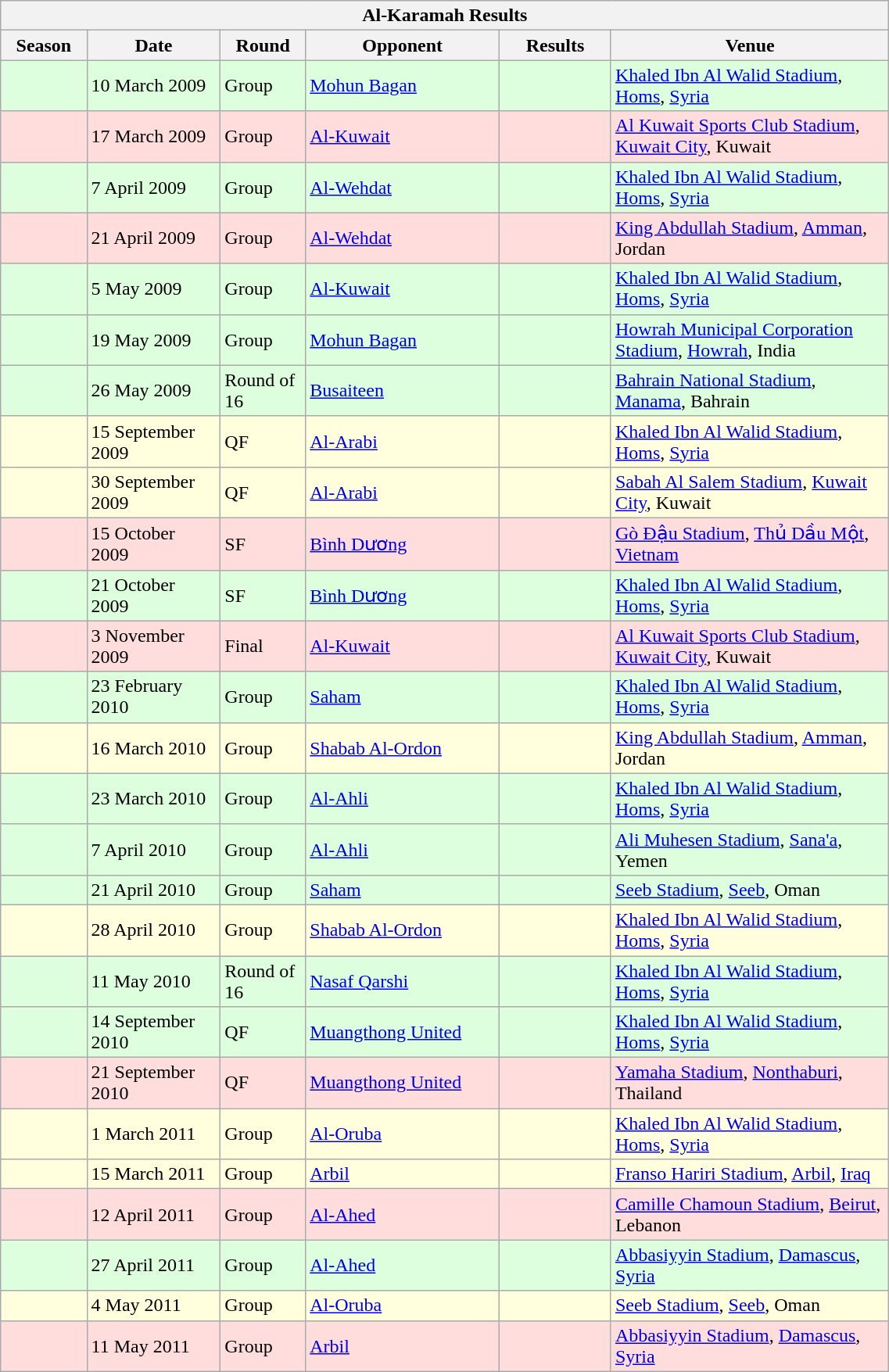<table width=60% class="wikitable" style="text-align:">
<tr>
<th colspan=6>Al-Karamah Results</th>
</tr>
<tr>
<th width=1%>Season</th>
<th width=2%>Date</th>
<th width=1%>Round</th>
<th width=4%>Opponent</th>
<th width=2%>Results</th>
<th width=8%>Venue</th>
</tr>
<tr bgcolor=#ddffdd>
<td></td>
<td>10 March 2009</td>
<td>Group</td>
<td> <a href='#'>Mohun Bagan</a></td>
<td></td>
<td><a href='#'>Khaled Ibn Al Walid Stadium</a>, <a href='#'>Homs</a>, <a href='#'>Syria</a></td>
</tr>
<tr bgcolor=#ffdddd>
<td></td>
<td>17 March 2009</td>
<td>Group</td>
<td> <a href='#'>Al-Kuwait</a></td>
<td></td>
<td><a href='#'>Al Kuwait Sports Club Stadium</a>, <a href='#'>Kuwait City</a>, Kuwait</td>
</tr>
<tr bgcolor=#ddffdd>
<td></td>
<td>7 April 2009</td>
<td>Group</td>
<td> <a href='#'>Al-Wehdat</a></td>
<td></td>
<td><a href='#'>Khaled Ibn Al Walid Stadium</a>, <a href='#'>Homs</a>, <a href='#'>Syria</a></td>
</tr>
<tr bgcolor=#ffdddd>
<td></td>
<td>21 April 2009</td>
<td>Group</td>
<td> <a href='#'>Al-Wehdat</a></td>
<td></td>
<td><a href='#'>King Abdullah Stadium</a>, <a href='#'>Amman</a>, Jordan</td>
</tr>
<tr bgcolor=#ddffdd>
<td></td>
<td>5 May 2009</td>
<td>Group</td>
<td> <a href='#'>Al-Kuwait</a></td>
<td></td>
<td><a href='#'>Khaled Ibn Al Walid Stadium</a>, <a href='#'>Homs</a>, <a href='#'>Syria</a></td>
</tr>
<tr bgcolor=#ddffdd>
<td></td>
<td>19 May 2009</td>
<td>Group</td>
<td> <a href='#'>Mohun Bagan</a></td>
<td></td>
<td><a href='#'>Howrah Municipal Corporation Stadium</a>, <a href='#'>Howrah</a>, India</td>
</tr>
<tr bgcolor=#ddffdd>
<td></td>
<td>26 May 2009</td>
<td>Round of 16</td>
<td> <a href='#'>Busaiteen</a></td>
<td></td>
<td><a href='#'>Bahrain National Stadium</a>, <a href='#'>Manama</a>, Bahrain</td>
</tr>
<tr bgcolor=#ffffdd>
<td></td>
<td>15 September 2009</td>
<td>QF</td>
<td> <a href='#'>Al-Arabi</a></td>
<td></td>
<td><a href='#'>Khaled Ibn Al Walid Stadium</a>, <a href='#'>Homs</a>, <a href='#'>Syria</a></td>
</tr>
<tr bgcolor=#ffffdd>
<td></td>
<td>30 September 2009</td>
<td>QF</td>
<td> <a href='#'>Al-Arabi</a></td>
<td></td>
<td><a href='#'>Sabah Al Salem Stadium</a>, <a href='#'>Kuwait City</a>, Kuwait</td>
</tr>
<tr bgcolor=#ffdddd>
<td></td>
<td>15 October 2009</td>
<td>SF</td>
<td> <a href='#'>Bình Dương</a></td>
<td></td>
<td><a href='#'>Gò Đậu Stadium</a>, <a href='#'>Thủ Dầu Một</a>, <a href='#'>Vietnam</a></td>
</tr>
<tr bgcolor=#ddffdd>
<td></td>
<td>21 October 2009</td>
<td>SF</td>
<td> <a href='#'>Bình Dương</a></td>
<td></td>
<td><a href='#'>Khaled Ibn Al Walid Stadium</a>, <a href='#'>Homs</a>, <a href='#'>Syria</a></td>
</tr>
<tr bgcolor=#ffdddd>
<td></td>
<td>3 November 2009</td>
<td>Final</td>
<td> <a href='#'>Al-Kuwait</a></td>
<td></td>
<td><a href='#'>Al Kuwait Sports Club Stadium</a>, <a href='#'>Kuwait City</a>, Kuwait</td>
</tr>
<tr bgcolor=#ddffdd>
<td></td>
<td>23 February 2010</td>
<td>Group</td>
<td> <a href='#'>Saham</a></td>
<td></td>
<td><a href='#'>Khaled Ibn Al Walid Stadium</a>, <a href='#'>Homs</a>, <a href='#'>Syria</a></td>
</tr>
<tr bgcolor=#ffffdd>
<td></td>
<td>16 March 2010</td>
<td>Group</td>
<td> <a href='#'>Shabab Al-Ordon</a></td>
<td></td>
<td><a href='#'>King Abdullah Stadium</a>, <a href='#'>Amman</a>, Jordan</td>
</tr>
<tr bgcolor=#ddffdd>
<td></td>
<td>23 March 2010</td>
<td>Group</td>
<td> <a href='#'>Al-Ahli</a></td>
<td></td>
<td><a href='#'>Khaled Ibn Al Walid Stadium</a>, <a href='#'>Homs</a>, <a href='#'>Syria</a></td>
</tr>
<tr bgcolor=#ddffdd>
<td></td>
<td>7 April 2010</td>
<td>Group</td>
<td> <a href='#'>Al-Ahli</a></td>
<td></td>
<td><a href='#'>Ali Muhesen Stadium</a>, <a href='#'>Sana'a</a>, Yemen</td>
</tr>
<tr bgcolor=#ddffdd>
<td></td>
<td>21 April 2010</td>
<td>Group</td>
<td> <a href='#'>Saham</a></td>
<td></td>
<td><a href='#'>Seeb Stadium</a>, <a href='#'>Seeb</a>, Oman</td>
</tr>
<tr bgcolor=#ffffdd>
<td></td>
<td>28 April 2010</td>
<td>Group</td>
<td> <a href='#'>Shabab Al-Ordon</a></td>
<td></td>
<td><a href='#'>Khaled Ibn Al Walid Stadium</a>, <a href='#'>Homs</a>, <a href='#'>Syria</a></td>
</tr>
<tr bgcolor=#ddffdd>
<td></td>
<td>11 May 2010</td>
<td>Round of 16</td>
<td> <a href='#'>Nasaf Qarshi</a></td>
<td></td>
<td><a href='#'>Khaled Ibn Al Walid Stadium</a>, <a href='#'>Homs</a>, <a href='#'>Syria</a></td>
</tr>
<tr bgcolor=#ddffdd>
<td></td>
<td>14 September 2010</td>
<td>QF</td>
<td> <a href='#'>Muangthong United</a></td>
<td></td>
<td><a href='#'>Khaled Ibn Al Walid Stadium</a>, <a href='#'>Homs</a>, <a href='#'>Syria</a></td>
</tr>
<tr bgcolor=#ffdddd>
<td></td>
<td>21 September 2010</td>
<td>QF</td>
<td> <a href='#'>Muangthong United</a></td>
<td></td>
<td><a href='#'>Yamaha Stadium</a>, <a href='#'>Nonthaburi</a>, Thailand</td>
</tr>
<tr bgcolor=#ffffdd>
<td></td>
<td>1 March 2011</td>
<td>Group</td>
<td> <a href='#'>Al-Oruba</a></td>
<td></td>
<td><a href='#'>Khaled Ibn Al Walid Stadium</a>, <a href='#'>Homs</a>, <a href='#'>Syria</a></td>
</tr>
<tr bgcolor=#ffffdd>
<td></td>
<td>15 March 2011</td>
<td>Group</td>
<td> <a href='#'>Arbil</a></td>
<td></td>
<td><a href='#'>Franso Hariri Stadium</a>, <a href='#'>Arbil</a>, <a href='#'>Iraq</a></td>
</tr>
<tr bgcolor=#ffdddd>
<td></td>
<td>12 April 2011</td>
<td>Group</td>
<td> <a href='#'>Al-Ahed</a></td>
<td></td>
<td><a href='#'>Camille Chamoun Stadium</a>, <a href='#'>Beirut</a>, Lebanon</td>
</tr>
<tr bgcolor=#ddffdd>
<td></td>
<td>27 April 2011</td>
<td>Group</td>
<td> <a href='#'>Al-Ahed</a></td>
<td></td>
<td><a href='#'>Abbasiyyin Stadium</a>, <a href='#'>Damascus</a>, <a href='#'>Syria</a></td>
</tr>
<tr bgcolor=#ffffdd>
<td></td>
<td>4 May 2011</td>
<td>Group</td>
<td> <a href='#'>Al-Oruba</a></td>
<td></td>
<td><a href='#'>Seeb Stadium</a>, <a href='#'>Seeb</a>, Oman</td>
</tr>
<tr bgcolor=#ffdddd>
<td></td>
<td>11 May 2011</td>
<td>Group</td>
<td> <a href='#'>Arbil</a></td>
<td></td>
<td><a href='#'>Abbasiyyin Stadium</a>, <a href='#'>Damascus</a>, <a href='#'>Syria</a></td>
</tr>
</table>
